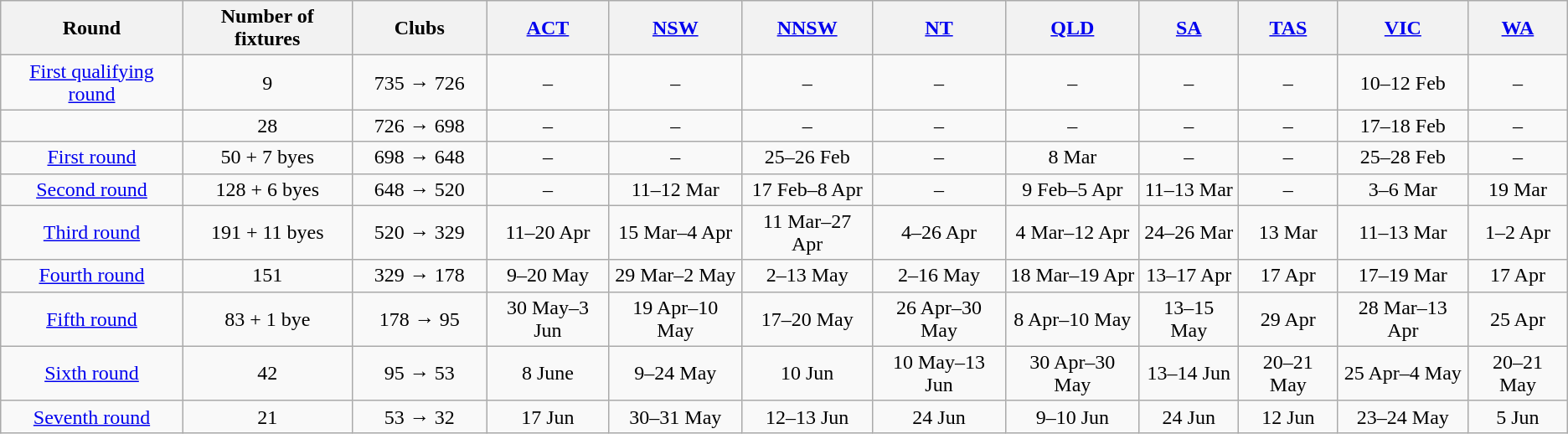<table class="wikitable" style="text-align:center">
<tr>
<th>Round</th>
<th>Number of fixtures</th>
<th style="width:100px">Clubs</th>
<th><a href='#'>ACT</a></th>
<th><a href='#'>NSW</a></th>
<th><a href='#'>NNSW</a></th>
<th><a href='#'>NT</a></th>
<th><a href='#'>QLD</a></th>
<th><a href='#'>SA</a></th>
<th><a href='#'>TAS</a></th>
<th><a href='#'>VIC</a></th>
<th><a href='#'>WA</a></th>
</tr>
<tr>
<td><a href='#'>First qualifying round</a></td>
<td>9</td>
<td>735 → 726</td>
<td>–</td>
<td>–</td>
<td>–</td>
<td>–</td>
<td>–</td>
<td>–</td>
<td>–</td>
<td>10–12 Feb</td>
<td>–</td>
</tr>
<tr>
<td></td>
<td>28</td>
<td>726 → 698</td>
<td>–</td>
<td>–</td>
<td>–</td>
<td>–</td>
<td>–</td>
<td>–</td>
<td>–</td>
<td>17–18 Feb</td>
<td>–</td>
</tr>
<tr>
<td><a href='#'>First round</a></td>
<td>50 + 7 byes</td>
<td>698 → 648</td>
<td>–</td>
<td>–</td>
<td>25–26 Feb</td>
<td>–</td>
<td>8 Mar</td>
<td>–</td>
<td>–</td>
<td>25–28 Feb</td>
<td>–</td>
</tr>
<tr>
<td><a href='#'>Second round</a></td>
<td>128 + 6 byes</td>
<td>648 → 520</td>
<td>–</td>
<td>11–12 Mar</td>
<td>17 Feb–8 Apr</td>
<td>–</td>
<td>9 Feb–5 Apr</td>
<td>11–13 Mar</td>
<td>–</td>
<td>3–6 Mar</td>
<td>19 Mar</td>
</tr>
<tr>
<td><a href='#'>Third round</a></td>
<td>191 + 11 byes</td>
<td>520 → 329</td>
<td>11–20 Apr</td>
<td>15 Mar–4 Apr</td>
<td>11 Mar–27 Apr</td>
<td>4–26 Apr</td>
<td>4 Mar–12 Apr</td>
<td>24–26 Mar</td>
<td>13 Mar</td>
<td>11–13 Mar</td>
<td>1–2 Apr</td>
</tr>
<tr>
<td><a href='#'>Fourth round</a></td>
<td>151</td>
<td>329 → 178</td>
<td>9–20 May</td>
<td>29 Mar–2 May</td>
<td>2–13 May</td>
<td>2–16 May</td>
<td>18 Mar–19 Apr</td>
<td>13–17 Apr</td>
<td>17 Apr</td>
<td>17–19 Mar</td>
<td>17 Apr</td>
</tr>
<tr>
<td><a href='#'>Fifth round</a></td>
<td>83 + 1 bye</td>
<td>178 → 95</td>
<td>30 May–3 Jun</td>
<td>19 Apr–10 May</td>
<td>17–20 May</td>
<td>26 Apr–30 May</td>
<td>8 Apr–10 May</td>
<td>13–15 May</td>
<td>29 Apr</td>
<td>28 Mar–13 Apr</td>
<td>25 Apr</td>
</tr>
<tr>
<td><a href='#'>Sixth round</a></td>
<td>42</td>
<td>95 → 53</td>
<td>8 June</td>
<td>9–24 May</td>
<td>10 Jun</td>
<td>10 May–13 Jun</td>
<td>30 Apr–30 May</td>
<td>13–14 Jun</td>
<td>20–21 May</td>
<td>25 Apr–4 May</td>
<td>20–21 May</td>
</tr>
<tr>
<td><a href='#'>Seventh round</a></td>
<td>21</td>
<td>53 → 32</td>
<td>17 Jun</td>
<td>30–31 May</td>
<td>12–13 Jun</td>
<td>24 Jun</td>
<td>9–10 Jun</td>
<td>24 Jun</td>
<td>12 Jun</td>
<td>23–24 May</td>
<td>5 Jun</td>
</tr>
</table>
